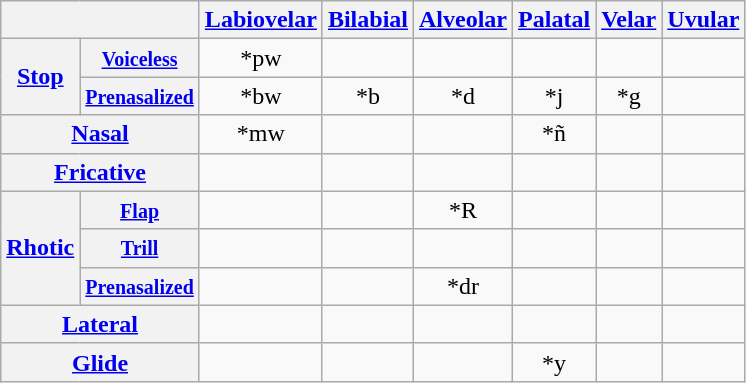<table class="wikitable" style="text-align: center;">
<tr>
<th colspan="2"></th>
<th><a href='#'>Labiovelar</a></th>
<th><a href='#'>Bilabial</a></th>
<th><a href='#'>Alveolar</a></th>
<th><a href='#'>Palatal</a></th>
<th><a href='#'>Velar</a></th>
<th><a href='#'>Uvular</a></th>
</tr>
<tr>
<th rowspan="2"><a href='#'>Stop</a></th>
<th><small><a href='#'>Voiceless</a></small></th>
<td>*pw </td>
<td></td>
<td></td>
<td></td>
<td></td>
<td></td>
</tr>
<tr>
<th><small><a href='#'>Prenasalized</a></small></th>
<td>*bw </td>
<td>*b </td>
<td>*d </td>
<td>*j </td>
<td>*g </td>
<td></td>
</tr>
<tr>
<th colspan="2"><a href='#'>Nasal</a></th>
<td>*mw </td>
<td></td>
<td></td>
<td>*ñ </td>
<td></td>
<td></td>
</tr>
<tr>
<th colspan="2"><a href='#'>Fricative</a></th>
<td></td>
<td></td>
<td></td>
<td></td>
<td></td>
<td></td>
</tr>
<tr>
<th rowspan="3"><a href='#'>Rhotic</a></th>
<th><small><a href='#'>Flap</a></small></th>
<td></td>
<td></td>
<td>*R </td>
<td></td>
<td></td>
<td></td>
</tr>
<tr>
<th><small><a href='#'>Trill</a></small></th>
<td></td>
<td></td>
<td></td>
<td></td>
<td></td>
<td></td>
</tr>
<tr>
<th><small><a href='#'>Prenasalized</a></small></th>
<td></td>
<td></td>
<td>*dr </td>
<td></td>
<td></td>
<td></td>
</tr>
<tr>
<th colspan="2"><a href='#'>Lateral</a></th>
<td></td>
<td></td>
<td></td>
<td></td>
<td></td>
<td></td>
</tr>
<tr>
<th colspan="2"><a href='#'>Glide</a></th>
<td></td>
<td></td>
<td></td>
<td>*y </td>
<td></td>
<td></td>
</tr>
</table>
